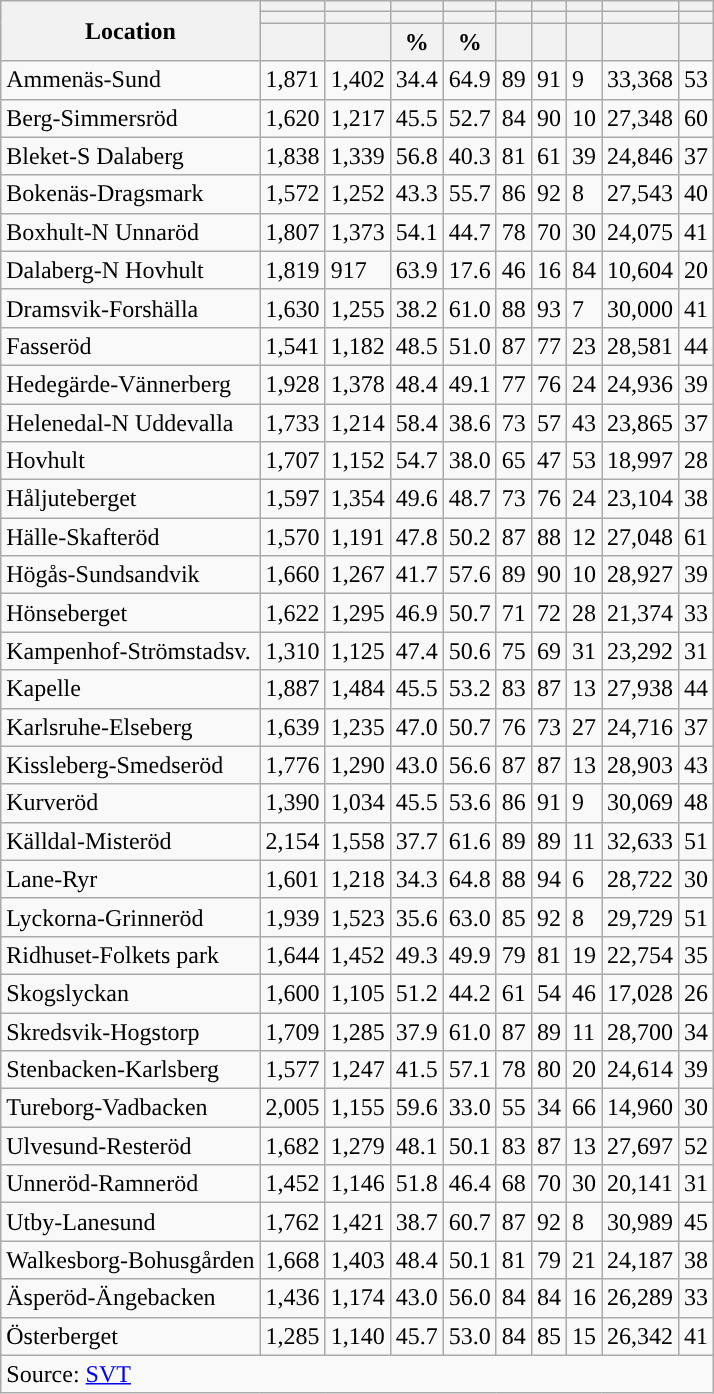<table role="presentation" class="wikitable sortable mw-collapsible mw-collapsed">
<tr>
<th rowspan="3">Location</th>
<th></th>
<th></th>
<th></th>
<th></th>
<th></th>
<th></th>
<th></th>
<th></th>
<th></th>
</tr>
<tr>
<th></th>
<th></th>
<th style="background:"></th>
<th style="background:"></th>
<th></th>
<th></th>
<th></th>
<th></th>
<th></th>
</tr>
<tr>
<th data-sort-type="number"></th>
<th data-sort-type="number"></th>
<th data-sort-type="number">%</th>
<th data-sort-type="number">%</th>
<th data-sort-type="number"></th>
<th data-sort-type="number"></th>
<th data-sort-type="number"></th>
<th data-sort-type="number"></th>
<th data-sort-type="number"></th>
</tr>
<tr>
<td align="left">Ammenäs-Sund</td>
<td>1,871</td>
<td>1,402</td>
<td>34.4</td>
<td>64.9</td>
<td>89</td>
<td>91</td>
<td>9</td>
<td>33,368</td>
<td>53</td>
</tr>
<tr>
<td align="left">Berg-Simmersröd</td>
<td>1,620</td>
<td>1,217</td>
<td>45.5</td>
<td>52.7</td>
<td>84</td>
<td>90</td>
<td>10</td>
<td>27,348</td>
<td>60</td>
</tr>
<tr>
<td align="left">Bleket-S Dalaberg</td>
<td>1,838</td>
<td>1,339</td>
<td>56.8</td>
<td>40.3</td>
<td>81</td>
<td>61</td>
<td>39</td>
<td>24,846</td>
<td>37</td>
</tr>
<tr>
<td align="left">Bokenäs-Dragsmark</td>
<td>1,572</td>
<td>1,252</td>
<td>43.3</td>
<td>55.7</td>
<td>86</td>
<td>92</td>
<td>8</td>
<td>27,543</td>
<td>40</td>
</tr>
<tr>
<td align="left">Boxhult-N Unnaröd</td>
<td>1,807</td>
<td>1,373</td>
<td>54.1</td>
<td>44.7</td>
<td>78</td>
<td>70</td>
<td>30</td>
<td>24,075</td>
<td>41</td>
</tr>
<tr>
<td align="left">Dalaberg-N Hovhult</td>
<td>1,819</td>
<td>917</td>
<td>63.9</td>
<td>17.6</td>
<td>46</td>
<td>16</td>
<td>84</td>
<td>10,604</td>
<td>20</td>
</tr>
<tr>
<td align="left">Dramsvik-Forshälla</td>
<td>1,630</td>
<td>1,255</td>
<td>38.2</td>
<td>61.0</td>
<td>88</td>
<td>93</td>
<td>7</td>
<td>30,000</td>
<td>41</td>
</tr>
<tr>
<td align="left">Fasseröd</td>
<td>1,541</td>
<td>1,182</td>
<td>48.5</td>
<td>51.0</td>
<td>87</td>
<td>77</td>
<td>23</td>
<td>28,581</td>
<td>44</td>
</tr>
<tr>
<td align="left">Hedegärde-Vännerberg</td>
<td>1,928</td>
<td>1,378</td>
<td>48.4</td>
<td>49.1</td>
<td>77</td>
<td>76</td>
<td>24</td>
<td>24,936</td>
<td>39</td>
</tr>
<tr>
<td align="left">Helenedal-N Uddevalla</td>
<td>1,733</td>
<td>1,214</td>
<td>58.4</td>
<td>38.6</td>
<td>73</td>
<td>57</td>
<td>43</td>
<td>23,865</td>
<td>37</td>
</tr>
<tr>
<td align="left">Hovhult</td>
<td>1,707</td>
<td>1,152</td>
<td>54.7</td>
<td>38.0</td>
<td>65</td>
<td>47</td>
<td>53</td>
<td>18,997</td>
<td>28</td>
</tr>
<tr>
<td align="left">Håljuteberget</td>
<td>1,597</td>
<td>1,354</td>
<td>49.6</td>
<td>48.7</td>
<td>73</td>
<td>76</td>
<td>24</td>
<td>23,104</td>
<td>38</td>
</tr>
<tr>
<td align="left">Hälle-Skafteröd</td>
<td>1,570</td>
<td>1,191</td>
<td>47.8</td>
<td>50.2</td>
<td>87</td>
<td>88</td>
<td>12</td>
<td>27,048</td>
<td>61</td>
</tr>
<tr>
<td align="left">Högås-Sundsandvik</td>
<td>1,660</td>
<td>1,267</td>
<td>41.7</td>
<td>57.6</td>
<td>89</td>
<td>90</td>
<td>10</td>
<td>28,927</td>
<td>39</td>
</tr>
<tr>
<td align="left">Hönseberget</td>
<td>1,622</td>
<td>1,295</td>
<td>46.9</td>
<td>50.7</td>
<td>71</td>
<td>72</td>
<td>28</td>
<td>21,374</td>
<td>33</td>
</tr>
<tr>
<td align="left">Kampenhof-Strömstadsv.</td>
<td>1,310</td>
<td>1,125</td>
<td>47.4</td>
<td>50.6</td>
<td>75</td>
<td>69</td>
<td>31</td>
<td>23,292</td>
<td>31</td>
</tr>
<tr>
<td align="left">Kapelle</td>
<td>1,887</td>
<td>1,484</td>
<td>45.5</td>
<td>53.2</td>
<td>83</td>
<td>87</td>
<td>13</td>
<td>27,938</td>
<td>44</td>
</tr>
<tr>
<td align="left">Karlsruhe-Elseberg</td>
<td>1,639</td>
<td>1,235</td>
<td>47.0</td>
<td>50.7</td>
<td>76</td>
<td>73</td>
<td>27</td>
<td>24,716</td>
<td>37</td>
</tr>
<tr>
<td align="left">Kissleberg-Smedseröd</td>
<td>1,776</td>
<td>1,290</td>
<td>43.0</td>
<td>56.6</td>
<td>87</td>
<td>87</td>
<td>13</td>
<td>28,903</td>
<td>43</td>
</tr>
<tr>
<td align="left">Kurveröd</td>
<td>1,390</td>
<td>1,034</td>
<td>45.5</td>
<td>53.6</td>
<td>86</td>
<td>91</td>
<td>9</td>
<td>30,069</td>
<td>48</td>
</tr>
<tr>
<td align="left">Källdal-Misteröd</td>
<td>2,154</td>
<td>1,558</td>
<td>37.7</td>
<td>61.6</td>
<td>89</td>
<td>89</td>
<td>11</td>
<td>32,633</td>
<td>51</td>
</tr>
<tr>
<td align="left">Lane-Ryr</td>
<td>1,601</td>
<td>1,218</td>
<td>34.3</td>
<td>64.8</td>
<td>88</td>
<td>94</td>
<td>6</td>
<td>28,722</td>
<td>30</td>
</tr>
<tr>
<td align="left">Lyckorna-Grinneröd</td>
<td>1,939</td>
<td>1,523</td>
<td>35.6</td>
<td>63.0</td>
<td>85</td>
<td>92</td>
<td>8</td>
<td>29,729</td>
<td>51</td>
</tr>
<tr>
<td align="left">Ridhuset-Folkets park</td>
<td>1,644</td>
<td>1,452</td>
<td>49.3</td>
<td>49.9</td>
<td>79</td>
<td>81</td>
<td>19</td>
<td>22,754</td>
<td>35</td>
</tr>
<tr>
<td align="left">Skogslyckan</td>
<td>1,600</td>
<td>1,105</td>
<td>51.2</td>
<td>44.2</td>
<td>61</td>
<td>54</td>
<td>46</td>
<td>17,028</td>
<td>26</td>
</tr>
<tr>
<td align="left">Skredsvik-Hogstorp</td>
<td>1,709</td>
<td>1,285</td>
<td>37.9</td>
<td>61.0</td>
<td>87</td>
<td>89</td>
<td>11</td>
<td>28,700</td>
<td>34</td>
</tr>
<tr>
<td align="left">Stenbacken-Karlsberg</td>
<td>1,577</td>
<td>1,247</td>
<td>41.5</td>
<td>57.1</td>
<td>78</td>
<td>80</td>
<td>20</td>
<td>24,614</td>
<td>39</td>
</tr>
<tr>
<td align="left">Tureborg-Vadbacken</td>
<td>2,005</td>
<td>1,155</td>
<td>59.6</td>
<td>33.0</td>
<td>55</td>
<td>34</td>
<td>66</td>
<td>14,960</td>
<td>30</td>
</tr>
<tr>
<td align="left">Ulvesund-Resteröd</td>
<td>1,682</td>
<td>1,279</td>
<td>48.1</td>
<td>50.1</td>
<td>83</td>
<td>87</td>
<td>13</td>
<td>27,697</td>
<td>52</td>
</tr>
<tr>
<td align="left">Unneröd-Ramneröd</td>
<td>1,452</td>
<td>1,146</td>
<td>51.8</td>
<td>46.4</td>
<td>68</td>
<td>70</td>
<td>30</td>
<td>20,141</td>
<td>31</td>
</tr>
<tr>
<td align="left">Utby-Lanesund</td>
<td>1,762</td>
<td>1,421</td>
<td>38.7</td>
<td>60.7</td>
<td>87</td>
<td>92</td>
<td>8</td>
<td>30,989</td>
<td>45</td>
</tr>
<tr>
<td align="left">Walkesborg-Bohusgården</td>
<td>1,668</td>
<td>1,403</td>
<td>48.4</td>
<td>50.1</td>
<td>81</td>
<td>79</td>
<td>21</td>
<td>24,187</td>
<td>38</td>
</tr>
<tr>
<td align="left">Äsperöd-Ängebacken</td>
<td>1,436</td>
<td>1,174</td>
<td>43.0</td>
<td>56.0</td>
<td>84</td>
<td>84</td>
<td>16</td>
<td>26,289</td>
<td>33</td>
</tr>
<tr>
<td align="left">Österberget</td>
<td>1,285</td>
<td>1,140</td>
<td>45.7</td>
<td>53.0</td>
<td>84</td>
<td>85</td>
<td>15</td>
<td>26,342</td>
<td>41</td>
</tr>
<tr>
<td colspan="10" align="left">Source: <a href='#'>SVT</a></td>
</tr>
</table>
